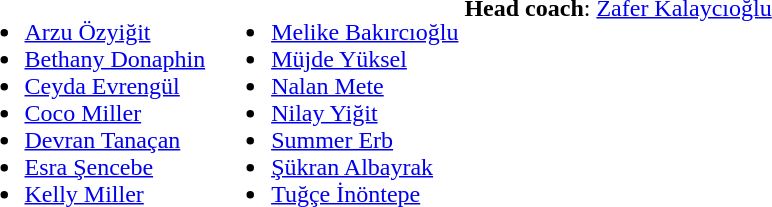<table>
<tr valign="top">
<td><br><ul><li> <a href='#'>Arzu Özyiğit</a></li><li> <a href='#'>Bethany Donaphin</a></li><li> <a href='#'>Ceyda Evrengül</a></li><li> <a href='#'>Coco Miller</a></li><li> <a href='#'>Devran Tanaçan</a></li><li> <a href='#'>Esra Şencebe</a></li><li> <a href='#'>Kelly Miller</a></li></ul></td>
<td><br><ul><li> <a href='#'>Melike Bakırcıoğlu</a></li><li> <a href='#'>Müjde Yüksel</a></li><li> <a href='#'>Nalan Mete</a></li><li> <a href='#'>Nilay Yiğit</a></li><li> <a href='#'>Summer Erb</a></li><li> <a href='#'>Şükran Albayrak</a></li><li> <a href='#'>Tuğçe İnöntepe</a></li></ul></td>
<td><br><strong>Head coach</strong>:  <a href='#'>Zafer Kalaycıoğlu</a></td>
</tr>
</table>
